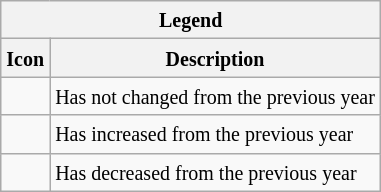<table class="wikitable">
<tr>
<th colspan="2"><small>Legend</small></th>
</tr>
<tr>
<th><small> Icon</small></th>
<th><small> Description</small></th>
</tr>
<tr>
<td></td>
<td><small>Has not changed from the previous year</small></td>
</tr>
<tr>
<td></td>
<td><small>Has increased from the previous year</small></td>
</tr>
<tr>
<td></td>
<td><small>Has decreased from the previous year</small></td>
</tr>
</table>
